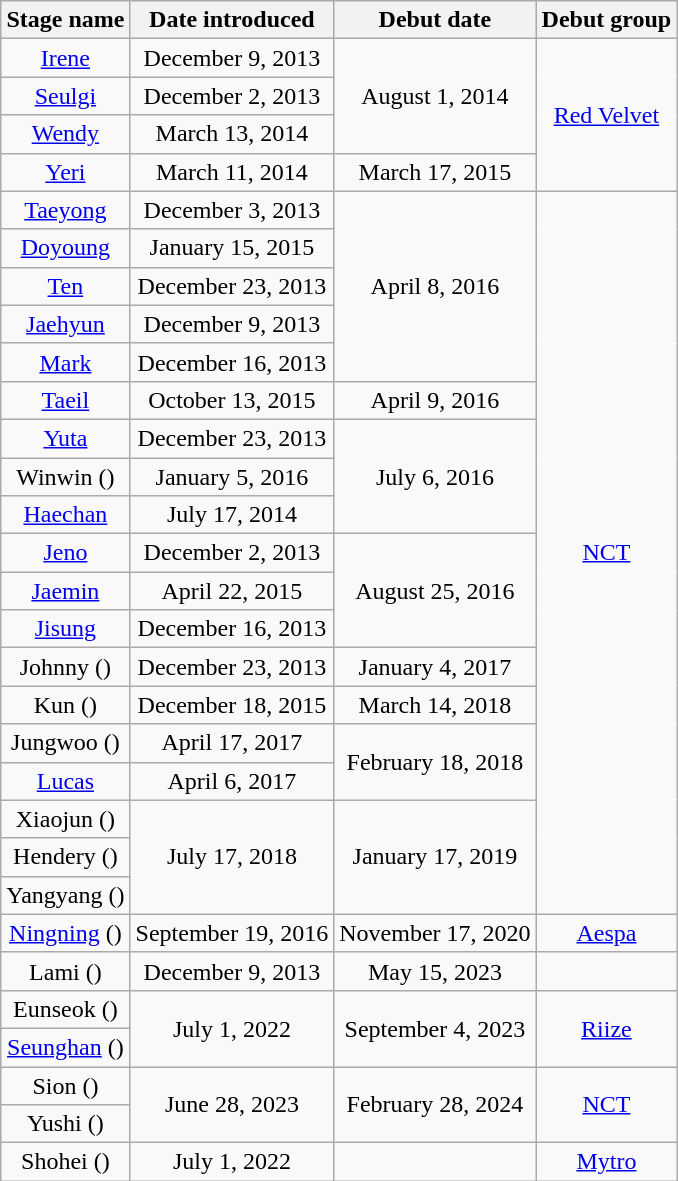<table class="wikitable sortable" style="text-align:center">
<tr>
<th scope="col">Stage name</th>
<th scope="col">Date introduced</th>
<th scope="col">Debut date</th>
<th scope="col">Debut group</th>
</tr>
<tr>
<td><a href='#'>Irene</a></td>
<td>December 9, 2013</td>
<td rowspan="3">August 1, 2014</td>
<td rowspan="4"><a href='#'>Red Velvet</a></td>
</tr>
<tr>
<td><a href='#'>Seulgi</a></td>
<td>December 2, 2013</td>
</tr>
<tr>
<td><a href='#'>Wendy</a></td>
<td>March 13, 2014</td>
</tr>
<tr>
<td><a href='#'>Yeri</a></td>
<td>March 11, 2014</td>
<td>March 17, 2015</td>
</tr>
<tr>
<td><a href='#'>Taeyong</a></td>
<td>December 3, 2013</td>
<td rowspan="5">April 8, 2016</td>
<td rowspan="19"><a href='#'>NCT</a></td>
</tr>
<tr>
<td><a href='#'>Doyoung</a></td>
<td>January 15, 2015</td>
</tr>
<tr>
<td><a href='#'>Ten</a></td>
<td>December 23, 2013</td>
</tr>
<tr>
<td><a href='#'>Jaehyun</a></td>
<td>December 9, 2013</td>
</tr>
<tr>
<td><a href='#'>Mark</a></td>
<td>December 16, 2013</td>
</tr>
<tr>
<td><a href='#'>Taeil</a></td>
<td>October 13, 2015</td>
<td>April 9, 2016</td>
</tr>
<tr>
<td><a href='#'>Yuta</a></td>
<td>December 23, 2013</td>
<td rowspan="3">July 6, 2016</td>
</tr>
<tr>
<td>Winwin ()</td>
<td>January 5, 2016</td>
</tr>
<tr>
<td><a href='#'>Haechan</a></td>
<td>July 17, 2014</td>
</tr>
<tr>
<td><a href='#'>Jeno</a></td>
<td>December 2, 2013</td>
<td rowspan="3">August 25, 2016</td>
</tr>
<tr>
<td><a href='#'>Jaemin</a></td>
<td>April 22, 2015</td>
</tr>
<tr>
<td><a href='#'>Jisung</a></td>
<td>December 16, 2013</td>
</tr>
<tr>
<td>Johnny ()</td>
<td>December 23, 2013</td>
<td>January 4, 2017</td>
</tr>
<tr>
<td>Kun ()</td>
<td>December 18, 2015</td>
<td>March 14, 2018</td>
</tr>
<tr>
<td>Jungwoo ()</td>
<td>April 17, 2017</td>
<td rowspan="2">February 18, 2018</td>
</tr>
<tr>
<td><a href='#'>Lucas</a></td>
<td>April 6, 2017</td>
</tr>
<tr>
<td>Xiaojun ()</td>
<td rowspan="3">July 17, 2018</td>
<td rowspan="3">January 17, 2019</td>
</tr>
<tr>
<td>Hendery ()</td>
</tr>
<tr>
<td>Yangyang ()</td>
</tr>
<tr>
<td><a href='#'>Ningning</a> ()</td>
<td>September 19, 2016</td>
<td>November 17, 2020</td>
<td><a href='#'>Aespa</a></td>
</tr>
<tr>
<td>Lami ()</td>
<td>December 9, 2013</td>
<td>May 15, 2023</td>
<td></td>
</tr>
<tr>
<td>Eunseok ()</td>
<td rowspan="2">July 1, 2022</td>
<td rowspan="2">September 4, 2023</td>
<td rowspan="2"><a href='#'>Riize</a></td>
</tr>
<tr>
<td><a href='#'>Seunghan</a> ()</td>
</tr>
<tr>
<td>Sion ()</td>
<td rowspan="2">June 28, 2023</td>
<td rowspan="2">February 28, 2024</td>
<td rowspan="2"><a href='#'>NCT</a></td>
</tr>
<tr>
<td>Yushi ()</td>
</tr>
<tr>
<td>Shohei ()</td>
<td>July 1, 2022</td>
<td></td>
<td><a href='#'>Mytro</a></td>
</tr>
</table>
